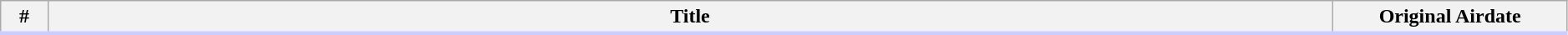<table class="wikitable" width="99%">
<tr style="border-bottom:3px solid #CCF">
<th width="3%">#</th>
<th>Title</th>
<th width="15%">Original Airdate<br></th>
</tr>
</table>
